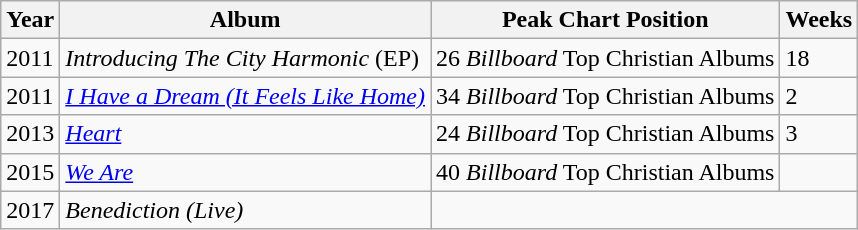<table class="wikitable">
<tr>
<th>Year</th>
<th>Album</th>
<th>Peak Chart Position</th>
<th>Weeks</th>
</tr>
<tr>
<td>2011</td>
<td><em>Introducing The City Harmonic</em> (EP)</td>
<td>26 <em>Billboard</em> Top Christian Albums</td>
<td>18</td>
</tr>
<tr>
<td>2011</td>
<td><em><a href='#'>I Have a Dream (It Feels Like Home)</a></em></td>
<td>34 <em>Billboard</em> Top Christian Albums</td>
<td>2</td>
</tr>
<tr>
<td>2013</td>
<td><em><a href='#'>Heart</a></em></td>
<td>24 <em>Billboard</em> Top Christian Albums</td>
<td>3</td>
</tr>
<tr>
<td>2015</td>
<td><em><a href='#'>We Are</a></em></td>
<td>40 <em>Billboard</em> Top Christian Albums</td>
<td></td>
</tr>
<tr>
<td>2017</td>
<td><em>Benediction (Live)</em></td>
</tr>
</table>
